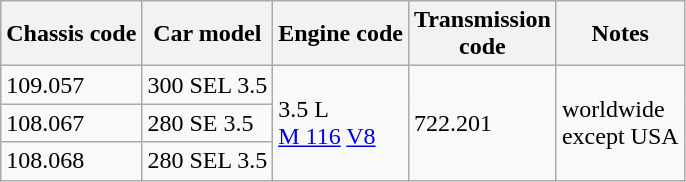<table class="wikitable collapsible collapsed">
<tr>
<th>Chassis code</th>
<th>Car model</th>
<th>Engine code</th>
<th>Transmission<br>code</th>
<th>Notes</th>
</tr>
<tr>
<td>109.057</td>
<td>300 SEL 3.5</td>
<td rowspan=3>3.5 L<br><a href='#'>M 116</a> <a href='#'>V8</a></td>
<td rowspan=3>722.201</td>
<td rowspan=3>worldwide<br>except USA</td>
</tr>
<tr>
<td>108.067</td>
<td>280 SE 3.5</td>
</tr>
<tr>
<td>108.068</td>
<td>280 SEL 3.5</td>
</tr>
</table>
